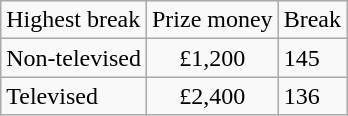<table class="wikitable">
<tr>
<td>Highest break</td>
<td>Prize money</td>
<td>Break</td>
</tr>
<tr>
<td>Non-televised</td>
<td align="center">£1,200</td>
<td>145 </td>
</tr>
<tr>
<td>Televised</td>
<td align="center">£2,400</td>
<td>136 </td>
</tr>
</table>
